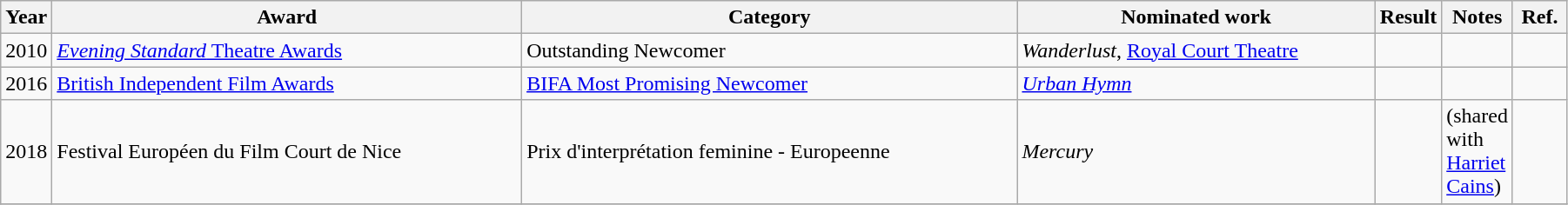<table width="95%" class="wikitable">
<tr>
<th width="10">Year</th>
<th width="400">Award</th>
<th width="420">Category</th>
<th width="300">Nominated work</th>
<th width="30">Result</th>
<th>Notes</th>
<th width="35">Ref.</th>
</tr>
<tr>
<td>2010</td>
<td><a href='#'><em>Evening Standard</em> Theatre Awards</a></td>
<td>Outstanding Newcomer</td>
<td><em>Wanderlust</em>, <a href='#'>Royal Court Theatre</a></td>
<td></td>
<td></td>
<td></td>
</tr>
<tr>
<td>2016</td>
<td><a href='#'>British Independent Film Awards</a></td>
<td><a href='#'>BIFA Most Promising Newcomer</a></td>
<td><em><a href='#'>Urban Hymn</a></em></td>
<td></td>
<td></td>
<td></td>
</tr>
<tr>
<td>2018</td>
<td>Festival Européen du Film Court de Nice</td>
<td>Prix d'interprétation feminine - Europeenne</td>
<td><em>Mercury</em></td>
<td></td>
<td>(shared with <a href='#'>Harriet Cains</a>)</td>
<td></td>
</tr>
<tr>
</tr>
</table>
